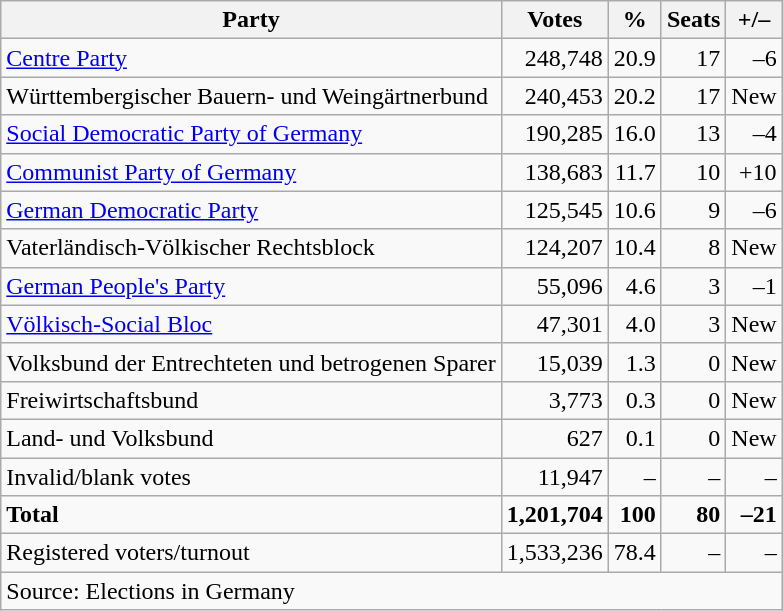<table class="wikitable" style="text-align:right">
<tr>
<th>Party</th>
<th>Votes</th>
<th>%</th>
<th>Seats</th>
<th>+/–</th>
</tr>
<tr>
<td align="left"><a href='#'>Centre Party</a></td>
<td>248,748</td>
<td>20.9</td>
<td>17</td>
<td>–6</td>
</tr>
<tr>
<td align="left">Württembergischer Bauern- und Weingärtnerbund</td>
<td>240,453</td>
<td>20.2</td>
<td>17</td>
<td>New</td>
</tr>
<tr>
<td align="left"><a href='#'>Social Democratic Party of Germany</a></td>
<td>190,285</td>
<td>16.0</td>
<td>13</td>
<td>–4</td>
</tr>
<tr>
<td align="left"><a href='#'>Communist Party of Germany</a></td>
<td>138,683</td>
<td>11.7</td>
<td>10</td>
<td>+10</td>
</tr>
<tr>
<td align="left"><a href='#'>German Democratic Party</a></td>
<td>125,545</td>
<td>10.6</td>
<td>9</td>
<td>–6</td>
</tr>
<tr>
<td align="left">Vaterländisch-Völkischer Rechtsblock</td>
<td>124,207</td>
<td>10.4</td>
<td>8</td>
<td>New</td>
</tr>
<tr>
<td align="left"><a href='#'>German People's Party</a></td>
<td>55,096</td>
<td>4.6</td>
<td>3</td>
<td>–1</td>
</tr>
<tr>
<td align="left"><a href='#'>Völkisch-Social Bloc</a></td>
<td>47,301</td>
<td>4.0</td>
<td>3</td>
<td>New</td>
</tr>
<tr>
<td align="left">Volksbund der Entrechteten und betrogenen Sparer</td>
<td>15,039</td>
<td>1.3</td>
<td>0</td>
<td>New</td>
</tr>
<tr>
<td align="left">Freiwirtschaftsbund</td>
<td>3,773</td>
<td>0.3</td>
<td>0</td>
<td>New</td>
</tr>
<tr>
<td align="left">Land- und Volksbund</td>
<td>627</td>
<td>0.1</td>
<td>0</td>
<td>New</td>
</tr>
<tr>
<td align="left">Invalid/blank votes</td>
<td>11,947</td>
<td>–</td>
<td>–</td>
<td>–</td>
</tr>
<tr>
<td align="left"><strong>Total</strong></td>
<td><strong>1,201,704</strong></td>
<td><strong>100</strong></td>
<td><strong>80</strong></td>
<td><strong>–21</strong></td>
</tr>
<tr>
<td align="left">Registered voters/turnout</td>
<td>1,533,236</td>
<td>78.4</td>
<td>–</td>
<td>–</td>
</tr>
<tr>
<td colspan="5" align="left">Source: Elections in Germany</td>
</tr>
</table>
